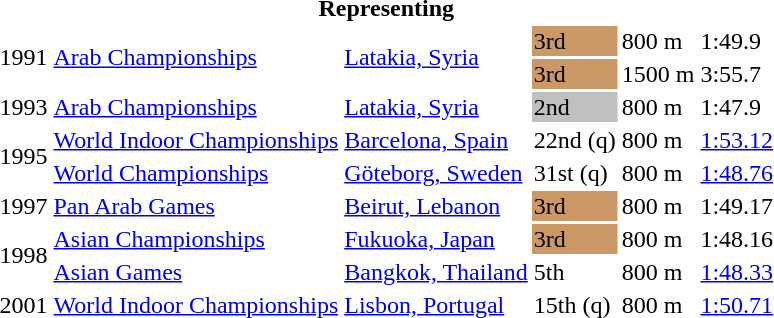<table>
<tr>
<th colspan="6">Representing </th>
</tr>
<tr>
<td rowspan=2>1991</td>
<td rowspan=2><a href='#'>Arab Championships</a></td>
<td rowspan=2><a href='#'>Latakia, Syria</a></td>
<td bgcolor="cc9966">3rd</td>
<td>800 m</td>
<td>1:49.9</td>
</tr>
<tr>
<td bgcolor="cc9966">3rd</td>
<td>1500 m</td>
<td>3:55.7</td>
</tr>
<tr>
<td>1993</td>
<td><a href='#'>Arab Championships</a></td>
<td><a href='#'>Latakia, Syria</a></td>
<td bgcolor=silver>2nd</td>
<td>800 m</td>
<td>1:47.9</td>
</tr>
<tr>
<td rowspan=2>1995</td>
<td><a href='#'>World Indoor Championships</a></td>
<td><a href='#'>Barcelona, Spain</a></td>
<td>22nd (q)</td>
<td>800 m</td>
<td><a href='#'>1:53.12</a></td>
</tr>
<tr>
<td><a href='#'>World Championships</a></td>
<td><a href='#'>Göteborg, Sweden</a></td>
<td>31st (q)</td>
<td>800 m</td>
<td><a href='#'>1:48.76</a></td>
</tr>
<tr>
<td>1997</td>
<td><a href='#'>Pan Arab Games</a></td>
<td><a href='#'>Beirut, Lebanon</a></td>
<td bgcolor="cc9966">3rd</td>
<td>800 m</td>
<td>1:49.17</td>
</tr>
<tr>
<td rowspan=2>1998</td>
<td><a href='#'>Asian Championships</a></td>
<td><a href='#'>Fukuoka, Japan</a></td>
<td bgcolor="cc9966">3rd</td>
<td>800 m</td>
<td>1:48.16</td>
</tr>
<tr>
<td><a href='#'>Asian Games</a></td>
<td><a href='#'>Bangkok, Thailand</a></td>
<td>5th</td>
<td>800 m</td>
<td><a href='#'>1:48.33</a></td>
</tr>
<tr>
<td>2001</td>
<td><a href='#'>World Indoor Championships</a></td>
<td><a href='#'>Lisbon, Portugal</a></td>
<td>15th (q)</td>
<td>800 m</td>
<td><a href='#'>1:50.71</a></td>
</tr>
<tr>
</tr>
</table>
